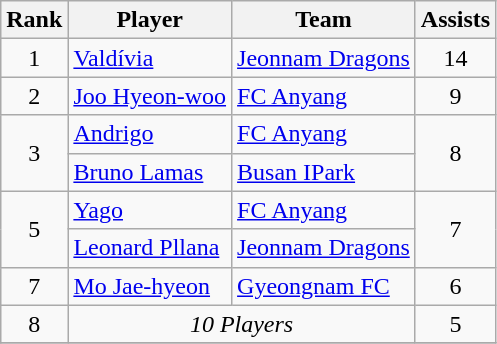<table class="wikitable">
<tr>
<th>Rank</th>
<th>Player</th>
<th>Team</th>
<th>Assists</th>
</tr>
<tr>
<td align=center>1</td>
<td> <a href='#'>Valdívia</a></td>
<td><a href='#'>Jeonnam Dragons</a></td>
<td align=center>14</td>
</tr>
<tr>
<td align=center>2</td>
<td> <a href='#'>Joo Hyeon-woo</a></td>
<td><a href='#'>FC Anyang</a></td>
<td align=center>9</td>
</tr>
<tr>
<td align=center rowspan=2>3</td>
<td> <a href='#'>Andrigo</a></td>
<td><a href='#'>FC Anyang</a></td>
<td align=center rowspan=2>8</td>
</tr>
<tr>
<td> <a href='#'>Bruno Lamas</a></td>
<td><a href='#'>Busan IPark</a></td>
</tr>
<tr>
<td align=center rowspan=2>5</td>
<td> <a href='#'>Yago</a></td>
<td><a href='#'>FC Anyang</a></td>
<td align=center rowspan=2>7</td>
</tr>
<tr>
<td> <a href='#'>Leonard Pllana</a></td>
<td><a href='#'>Jeonnam Dragons</a></td>
</tr>
<tr>
<td align=center>7</td>
<td> <a href='#'>Mo Jae-hyeon</a></td>
<td><a href='#'>Gyeongnam FC</a></td>
<td align=center>6</td>
</tr>
<tr>
<td align=center>8</td>
<td colspan=2 align=center><em>10 Players</em></td>
<td align=center>5</td>
</tr>
<tr>
</tr>
</table>
